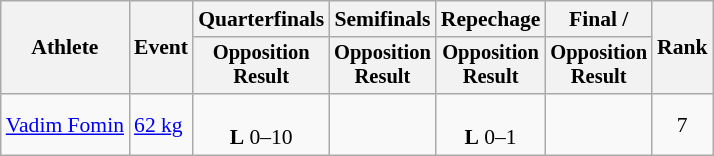<table class="wikitable" style="text-align:center; font-size:90%">
<tr>
<th rowspan=2>Athlete</th>
<th rowspan=2>Event</th>
<th>Quarterfinals</th>
<th>Semifinals</th>
<th>Repechage</th>
<th>Final / </th>
<th rowspan=2>Rank</th>
</tr>
<tr style="font-size:95%">
<th>Opposition<br>Result</th>
<th>Opposition<br>Result</th>
<th>Opposition<br>Result</th>
<th>Opposition<br>Result</th>
</tr>
<tr align=center>
<td align=left><a href='#'>Vadim Fomin</a></td>
<td align=left><a href='#'>62 kg</a></td>
<td><br><strong>L</strong> 0–10 </td>
<td></td>
<td><br><strong>L</strong> 0–1 </td>
<td></td>
<td>7</td>
</tr>
</table>
